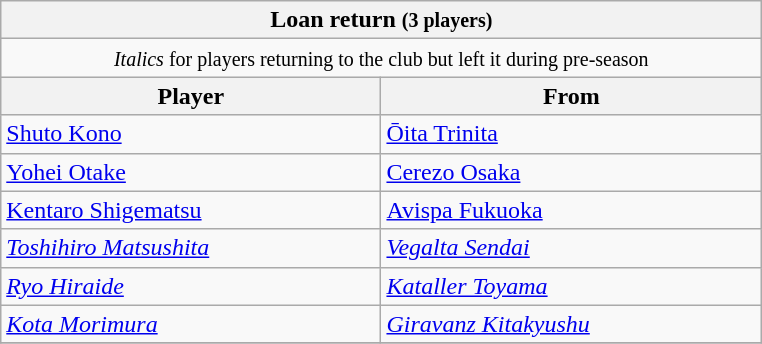<table class="wikitable collapsible collapsed">
<tr>
<th colspan="2" width="500"> <strong>Loan return</strong> <small>(3 players)</small></th>
</tr>
<tr>
<td colspan="2" align="center"><small><em>Italics</em> for players returning to the club but left it during pre-season</small></td>
</tr>
<tr>
<th>Player</th>
<th>From</th>
</tr>
<tr>
<td> <a href='#'>Shuto Kono</a></td>
<td> <a href='#'>Ōita Trinita</a></td>
</tr>
<tr>
<td> <a href='#'>Yohei Otake</a></td>
<td> <a href='#'>Cerezo Osaka</a></td>
</tr>
<tr>
<td> <a href='#'>Kentaro Shigematsu</a></td>
<td> <a href='#'>Avispa Fukuoka</a></td>
</tr>
<tr>
<td> <em><a href='#'>Toshihiro Matsushita</a></em></td>
<td> <em><a href='#'>Vegalta Sendai</a></em></td>
</tr>
<tr>
<td> <em><a href='#'>Ryo Hiraide</a></em></td>
<td> <em><a href='#'>Kataller Toyama</a></em></td>
</tr>
<tr>
<td> <em><a href='#'>Kota Morimura</a></em></td>
<td> <em><a href='#'>Giravanz Kitakyushu</a></em></td>
</tr>
<tr>
</tr>
</table>
